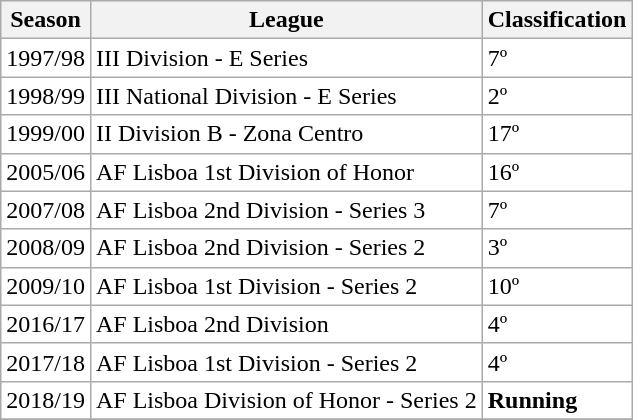<table class="wikitable">
<tr style="background:#f0f6fa;">
<th><strong>Season</strong></th>
<th><strong>League</strong></th>
<th><strong>Classification</strong></th>
</tr>
<tr>
<td style="background:#ffffff;">1997/98</td>
<td style="background:#ffffff;">III Division - E Series</td>
<td style="background:#ffffff;">7º </td>
</tr>
<tr>
<td style="background:#ffffff;">1998/99</td>
<td style="background:#ffffff;">III National Division - E Series</td>
<td style="background:#ffffff;">2º </td>
</tr>
<tr>
<td style="background:#ffffff;">1999/00</td>
<td style="background:#ffffff;">II Division B - Zona Centro</td>
<td style="background:#ffffff;">17º </td>
</tr>
<tr>
<td style="background:#ffffff;">2005/06</td>
<td style="background:#ffffff;">AF Lisboa 1st Division of Honor</td>
<td style="background:#ffffff;">16º </td>
</tr>
<tr>
<td style="background:#ffffff;">2007/08</td>
<td style="background:#ffffff;">AF Lisboa 2nd Division - Series 3</td>
<td style="background:#ffffff;">7º </td>
</tr>
<tr>
<td style="background:#ffffff;">2008/09</td>
<td style="background:#ffffff;">AF Lisboa 2nd Division - Series 2</td>
<td style="background:#ffffff;">3º </td>
</tr>
<tr>
<td style="background:#ffffff;">2009/10</td>
<td style="background:#ffffff;">AF Lisboa 1st Division - Series 2</td>
<td style="background:#ffffff;">10º </td>
</tr>
<tr>
<td style="background:#ffffff;">2016/17</td>
<td style="background:#ffffff;">AF Lisboa 2nd Division</td>
<td style="background:#ffffff;">4º </td>
</tr>
<tr>
<td style="background:#ffffff;">2017/18</td>
<td style="background:#ffffff;">AF Lisboa 1st Division - Series 2</td>
<td style="background:#ffffff;">4º </td>
</tr>
<tr>
<td style="background:#ffffff;">2018/19</td>
<td style="background:#ffffff;">AF Lisboa Division of Honor - Series 2</td>
<td style="background:#ffffff;"><strong>Running</strong> </td>
</tr>
<tr>
</tr>
</table>
